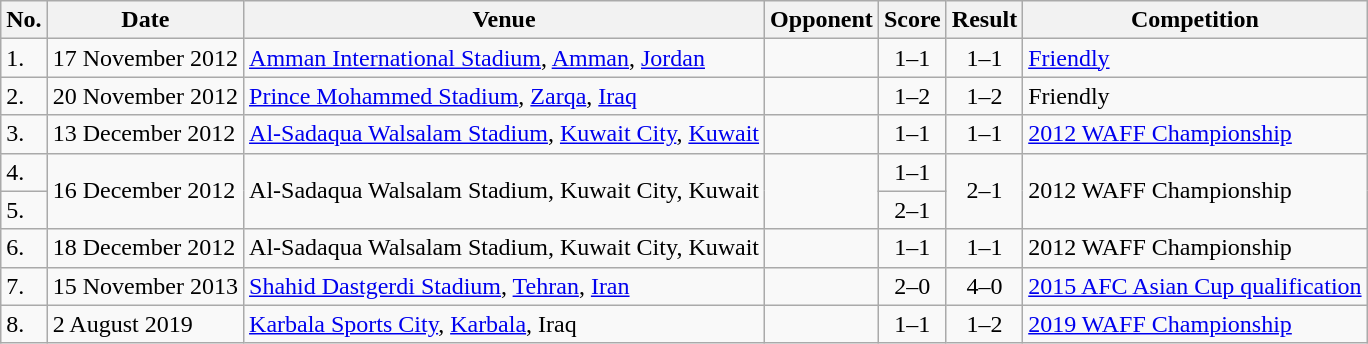<table class="wikitable" style="font-size:100%;">
<tr>
<th>No.</th>
<th>Date</th>
<th>Venue</th>
<th>Opponent</th>
<th>Score</th>
<th>Result</th>
<th>Competition</th>
</tr>
<tr>
<td>1.</td>
<td>17 November 2012</td>
<td><a href='#'>Amman International Stadium</a>, <a href='#'>Amman</a>, <a href='#'>Jordan</a></td>
<td></td>
<td align=center>1–1</td>
<td align=center>1–1</td>
<td><a href='#'>Friendly</a></td>
</tr>
<tr>
<td>2.</td>
<td>20 November 2012</td>
<td><a href='#'>Prince Mohammed Stadium</a>, <a href='#'>Zarqa</a>, <a href='#'>Iraq</a></td>
<td></td>
<td align=center>1–2</td>
<td align=center>1–2</td>
<td>Friendly</td>
</tr>
<tr>
<td>3.</td>
<td>13 December 2012</td>
<td><a href='#'>Al-Sadaqua Walsalam Stadium</a>, <a href='#'>Kuwait City</a>, <a href='#'>Kuwait</a></td>
<td></td>
<td align=center>1–1</td>
<td align=center>1–1</td>
<td><a href='#'>2012 WAFF Championship</a></td>
</tr>
<tr>
<td>4.</td>
<td rowspan="2">16 December 2012</td>
<td rowspan="2">Al-Sadaqua Walsalam Stadium, Kuwait City, Kuwait</td>
<td rowspan="2"></td>
<td align=center>1–1</td>
<td rowspan="2" style="text-align:center">2–1</td>
<td rowspan=2>2012 WAFF Championship</td>
</tr>
<tr>
<td>5.</td>
<td align=center>2–1</td>
</tr>
<tr>
<td>6.</td>
<td>18 December 2012</td>
<td>Al-Sadaqua Walsalam Stadium, Kuwait City, Kuwait</td>
<td></td>
<td align=center>1–1</td>
<td align=center>1–1 </td>
<td>2012 WAFF Championship</td>
</tr>
<tr>
<td>7.</td>
<td>15 November 2013</td>
<td><a href='#'>Shahid Dastgerdi Stadium</a>, <a href='#'>Tehran</a>, <a href='#'>Iran</a></td>
<td></td>
<td align=center>2–0</td>
<td align=center>4–0</td>
<td><a href='#'>2015 AFC Asian Cup qualification</a></td>
</tr>
<tr>
<td>8.</td>
<td>2 August 2019</td>
<td><a href='#'>Karbala Sports City</a>, <a href='#'>Karbala</a>, Iraq</td>
<td></td>
<td align=center>1–1</td>
<td align=center>1–2</td>
<td><a href='#'>2019 WAFF Championship</a></td>
</tr>
</table>
